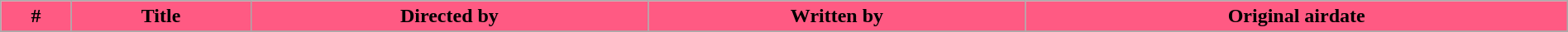<table class="wikitable plainrowheaders" style="width:100%;">
<tr style="color:black">
<th style="background: #FF5A83">#</th>
<th style="background: #FF5A83">Title</th>
<th style="background: #FF5A83">Directed by</th>
<th style="background: #FF5A83">Written by</th>
<th style="background: #FF5A83">Original airdate</th>
</tr>
<tr>
</tr>
</table>
